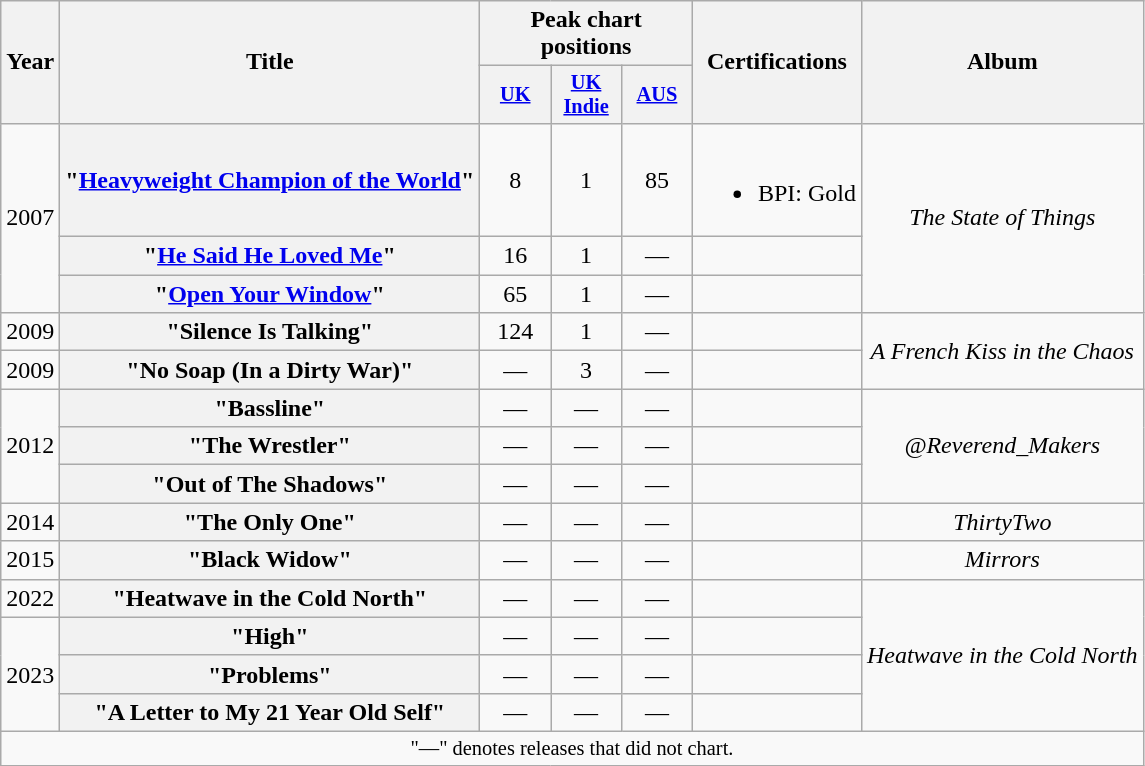<table class="wikitable plainrowheaders" style="text-align:center;">
<tr>
<th scope="col" rowspan="2">Year</th>
<th scope="col" rowspan="2">Title</th>
<th scope="col" colspan="3">Peak chart positions</th>
<th scope="col" rowspan="2">Certifications</th>
<th scope="col" rowspan="2">Album</th>
</tr>
<tr>
<th scope="col" style="width:3em;font-size:85%;"><a href='#'>UK</a><br></th>
<th scope="col" style="width:3em;font-size:85%;"><a href='#'>UK<br>Indie</a></th>
<th scope="col" style="width:3em;font-size:85%;"><a href='#'>AUS</a><br></th>
</tr>
<tr>
<td rowspan="3">2007</td>
<th scope="row">"<a href='#'>Heavyweight Champion of the World</a>"</th>
<td>8</td>
<td>1</td>
<td>85</td>
<td><br><ul><li>BPI: Gold</li></ul></td>
<td rowspan="3"><em>The State of Things</em></td>
</tr>
<tr>
<th scope="row">"<a href='#'>He Said He Loved Me</a>"</th>
<td>16</td>
<td>1</td>
<td>—</td>
<td></td>
</tr>
<tr>
<th scope="row">"<a href='#'>Open Your Window</a>"</th>
<td>65</td>
<td>1</td>
<td>—</td>
<td></td>
</tr>
<tr>
<td>2009</td>
<th scope="row">"Silence Is Talking"</th>
<td>124</td>
<td>1</td>
<td>—</td>
<td></td>
<td rowspan="2"><em>A French Kiss in the Chaos</em></td>
</tr>
<tr>
<td>2009</td>
<th scope="row">"No Soap (In a Dirty War)"</th>
<td>—</td>
<td>3</td>
<td>—</td>
<td></td>
</tr>
<tr>
<td rowspan="3">2012</td>
<th scope="row">"Bassline"</th>
<td>—</td>
<td>—</td>
<td>—</td>
<td></td>
<td rowspan="3"><em>@Reverend_Makers</em></td>
</tr>
<tr>
<th scope="row">"The Wrestler"</th>
<td>—</td>
<td>—</td>
<td>—</td>
<td></td>
</tr>
<tr>
<th scope="row">"Out of The Shadows"</th>
<td>—</td>
<td>—</td>
<td>—</td>
<td></td>
</tr>
<tr>
<td>2014</td>
<th scope="row">"The Only One"</th>
<td>—</td>
<td>—</td>
<td>—</td>
<td></td>
<td><em>ThirtyTwo</em></td>
</tr>
<tr>
<td>2015</td>
<th scope="row">"Black Widow"</th>
<td>—</td>
<td>—</td>
<td>—</td>
<td></td>
<td><em>Mirrors</em></td>
</tr>
<tr>
<td>2022</td>
<th scope="row">"Heatwave in the Cold North"</th>
<td>—</td>
<td>—</td>
<td>—</td>
<td></td>
<td rowspan="4"><em>Heatwave in the Cold North</em></td>
</tr>
<tr>
<td rowspan="3">2023</td>
<th scope="row">"High"</th>
<td>—</td>
<td>—</td>
<td>—</td>
<td></td>
</tr>
<tr>
<th scope="row">"Problems"</th>
<td>—</td>
<td>—</td>
<td>—</td>
<td></td>
</tr>
<tr>
<th scope="row">"A Letter to My 21 Year Old Self"</th>
<td>—</td>
<td>—</td>
<td>—</td>
<td></td>
</tr>
<tr>
<td colspan="15" style="font-size:85%">"—" denotes releases that did not chart.</td>
</tr>
</table>
